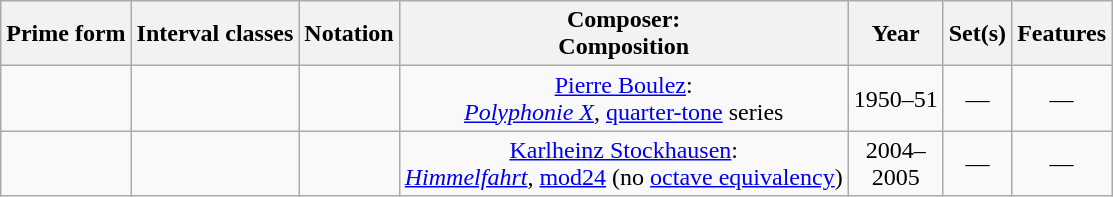<table class="wikitable sortable" style="font-size:100%;text-align:center;">
<tr>
<th>Prime form</th>
<th>Interval classes</th>
<th>Notation</th>
<th>Composer:<br>Composition</th>
<th>Year</th>
<th>Set(s)</th>
<th>Features</th>
</tr>
<tr>
<td style="text-align:left"></td>
<td></td>
<td></td>
<td><a href='#'>Pierre Boulez</a>:<br><em><a href='#'>Polyphonie X</a></em>, <a href='#'>quarter-tone</a> series</td>
<td>1950–51</td>
<td>—</td>
<td>—</td>
</tr>
<tr>
<td style="text-align:left"></td>
<td></td>
<td></td>
<td><a href='#'>Karlheinz Stockhausen</a>:<br><em><a href='#'>Himmelfahrt</a></em>, <a href='#'>mod24</a> (no <a href='#'>octave equivalency</a>)</td>
<td>2004–<br>2005</td>
<td>—</td>
<td>—</td>
</tr>
</table>
